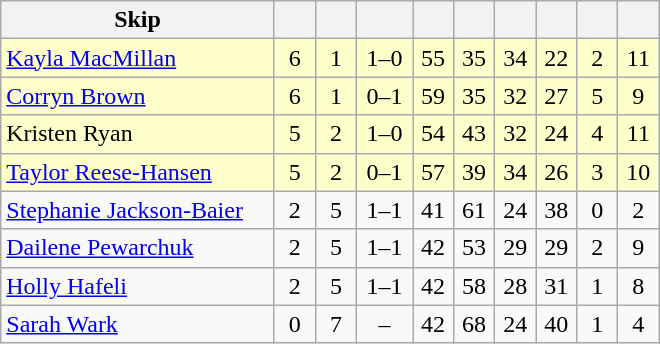<table class=wikitable style="text-align: center;">
<tr>
<th width=175>Skip</th>
<th width=20></th>
<th width=20></th>
<th width=30></th>
<th width=20></th>
<th width=20></th>
<th width=20></th>
<th width=20></th>
<th width=20></th>
<th width=20></th>
</tr>
<tr bgcolor=#ffffcc>
<td style="text-align: left;"><a href='#'>Kayla MacMillan</a></td>
<td>6</td>
<td>1</td>
<td>1–0</td>
<td>55</td>
<td>35</td>
<td>34</td>
<td>22</td>
<td>2</td>
<td>11</td>
</tr>
<tr bgcolor=#ffffcc>
<td style="text-align: left;"><a href='#'>Corryn Brown</a></td>
<td>6</td>
<td>1</td>
<td>0–1</td>
<td>59</td>
<td>35</td>
<td>32</td>
<td>27</td>
<td>5</td>
<td>9</td>
</tr>
<tr bgcolor=#ffffcc>
<td style="text-align: left;">Kristen Ryan</td>
<td>5</td>
<td>2</td>
<td>1–0</td>
<td>54</td>
<td>43</td>
<td>32</td>
<td>24</td>
<td>4</td>
<td>11</td>
</tr>
<tr bgcolor=#ffffcc>
<td style="text-align: left;"><a href='#'>Taylor Reese-Hansen</a></td>
<td>5</td>
<td>2</td>
<td>0–1</td>
<td>57</td>
<td>39</td>
<td>34</td>
<td>26</td>
<td>3</td>
<td>10</td>
</tr>
<tr>
<td style="text-align: left;"><a href='#'>Stephanie Jackson-Baier</a></td>
<td>2</td>
<td>5</td>
<td>1–1</td>
<td>41</td>
<td>61</td>
<td>24</td>
<td>38</td>
<td>0</td>
<td>2</td>
</tr>
<tr>
<td style="text-align: left;"><a href='#'>Dailene Pewarchuk</a></td>
<td>2</td>
<td>5</td>
<td>1–1</td>
<td>42</td>
<td>53</td>
<td>29</td>
<td>29</td>
<td>2</td>
<td>9</td>
</tr>
<tr>
<td style="text-align: left;"><a href='#'>Holly Hafeli</a></td>
<td>2</td>
<td>5</td>
<td>1–1</td>
<td>42</td>
<td>58</td>
<td>28</td>
<td>31</td>
<td>1</td>
<td>8</td>
</tr>
<tr>
<td style="text-align: left;"><a href='#'>Sarah Wark</a></td>
<td>0</td>
<td>7</td>
<td>–</td>
<td>42</td>
<td>68</td>
<td>24</td>
<td>40</td>
<td>1</td>
<td>4</td>
</tr>
</table>
